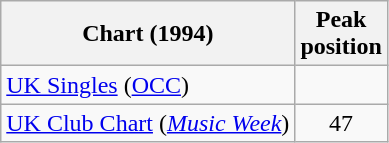<table class="wikitable sortable">
<tr>
<th>Chart (1994)</th>
<th>Peak<br>position</th>
</tr>
<tr>
<td><a href='#'>UK Singles</a> (<a href='#'>OCC</a>)</td>
<td align="center"></td>
</tr>
<tr>
<td><a href='#'>UK Club Chart</a> (<em><a href='#'>Music Week</a></em>)</td>
<td align="center">47</td>
</tr>
</table>
